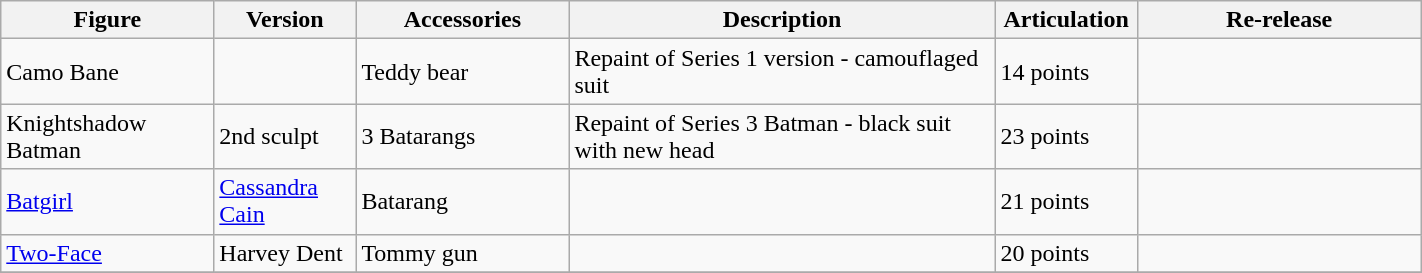<table class="wikitable" width="75%">
<tr>
<th width=15%><strong>Figure</strong></th>
<th width=10%><strong>Version</strong></th>
<th width=15%><strong>Accessories</strong></th>
<th width=30%><strong>Description</strong></th>
<th width=10%><strong>Articulation</strong></th>
<th width=20%><strong>Re-release</strong></th>
</tr>
<tr>
<td>Camo Bane</td>
<td></td>
<td>Teddy bear</td>
<td>Repaint of Series 1 version - camouflaged suit</td>
<td>14 points</td>
<td></td>
</tr>
<tr>
<td>Knightshadow Batman</td>
<td>2nd sculpt</td>
<td>3 Batarangs</td>
<td>Repaint of Series 3 Batman - black suit with new head</td>
<td>23 points</td>
<td></td>
</tr>
<tr>
<td><a href='#'>Batgirl</a></td>
<td><a href='#'>Cassandra Cain</a></td>
<td>Batarang</td>
<td></td>
<td>21 points</td>
<td></td>
</tr>
<tr>
<td><a href='#'>Two-Face</a></td>
<td>Harvey Dent</td>
<td>Tommy gun</td>
<td></td>
<td>20 points</td>
<td></td>
</tr>
<tr>
</tr>
</table>
